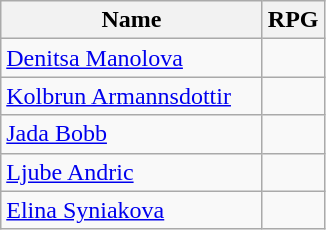<table class=wikitable>
<tr>
<th width=167>Name</th>
<th>RPG</th>
</tr>
<tr>
<td> <a href='#'>Denitsa Manolova</a></td>
<td></td>
</tr>
<tr>
<td> <a href='#'>Kolbrun Armannsdottir</a></td>
<td></td>
</tr>
<tr>
<td> <a href='#'>Jada Bobb</a></td>
<td></td>
</tr>
<tr>
<td> <a href='#'>Ljube Andric</a></td>
<td></td>
</tr>
<tr>
<td> <a href='#'>Elina Syniakova</a></td>
<td></td>
</tr>
</table>
